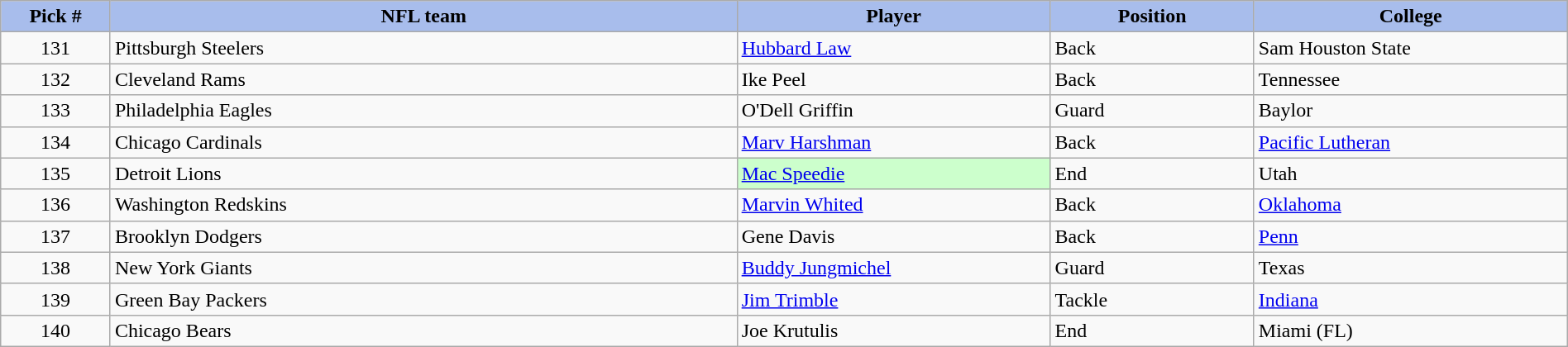<table style="width: 100%" class="sortable wikitable">
<tr>
<th style="background:#A8BDEC;" width=7%>Pick #</th>
<th width=40% style="background:#A8BDEC;">NFL team</th>
<th width=20% style="background:#A8BDEC;">Player</th>
<th width=13% style="background:#A8BDEC;">Position</th>
<th style="background:#A8BDEC;">College</th>
</tr>
<tr>
<td align=center>131</td>
<td>Pittsburgh Steelers</td>
<td><a href='#'>Hubbard Law</a></td>
<td>Back</td>
<td>Sam Houston State</td>
</tr>
<tr>
<td align=center>132</td>
<td>Cleveland Rams</td>
<td>Ike Peel</td>
<td>Back</td>
<td>Tennessee</td>
</tr>
<tr>
<td align=center>133</td>
<td>Philadelphia Eagles</td>
<td>O'Dell Griffin</td>
<td>Guard</td>
<td>Baylor</td>
</tr>
<tr>
<td align=center>134</td>
<td>Chicago Cardinals</td>
<td><a href='#'>Marv Harshman</a></td>
<td>Back</td>
<td><a href='#'>Pacific Lutheran</a></td>
</tr>
<tr>
<td align=center>135</td>
<td>Detroit Lions</td>
<td bgcolor="#CCFFCC"><a href='#'>Mac Speedie</a></td>
<td>End</td>
<td>Utah</td>
</tr>
<tr>
<td align=center>136</td>
<td>Washington Redskins</td>
<td><a href='#'>Marvin Whited</a></td>
<td>Back</td>
<td><a href='#'>Oklahoma</a></td>
</tr>
<tr>
<td align=center>137</td>
<td>Brooklyn Dodgers</td>
<td>Gene Davis</td>
<td>Back</td>
<td><a href='#'>Penn</a></td>
</tr>
<tr>
<td align=center>138</td>
<td>New York Giants</td>
<td><a href='#'>Buddy Jungmichel</a></td>
<td>Guard</td>
<td>Texas</td>
</tr>
<tr>
<td align=center>139</td>
<td>Green Bay Packers</td>
<td><a href='#'>Jim Trimble</a></td>
<td>Tackle</td>
<td><a href='#'>Indiana</a></td>
</tr>
<tr>
<td align=center>140</td>
<td>Chicago Bears</td>
<td>Joe Krutulis</td>
<td>End</td>
<td>Miami (FL)</td>
</tr>
</table>
